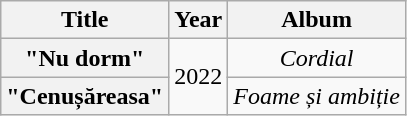<table class="wikitable plainrowheaders" style="text-align:center;">
<tr>
<th scope="col">Title</th>
<th scope="col">Year</th>
<th scope="col">Album</th>
</tr>
<tr>
<th scope="row">"Nu dorm"<br></th>
<td rowspan="2">2022</td>
<td><em>Cordial</em></td>
</tr>
<tr>
<th scope="row">"Cenușăreasa"<br></th>
<td><em>Foame și ambiție</em></td>
</tr>
</table>
